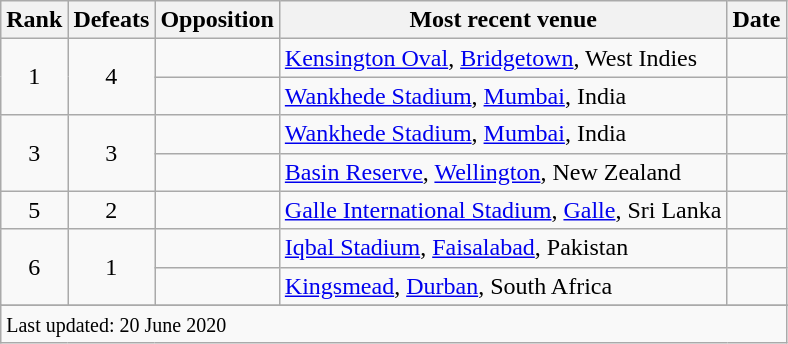<table class="wikitable sortable">
<tr>
<th scope=col>Rank</th>
<th scope=col>Defeats</th>
<th scope=col>Opposition</th>
<th scope=col>Most recent venue</th>
<th scope=col>Date</th>
</tr>
<tr>
<td align=center rowspan=2>1</td>
<td align=center rowspan=2>4</td>
<td></td>
<td><a href='#'>Kensington Oval</a>, <a href='#'>Bridgetown</a>, West Indies</td>
<td></td>
</tr>
<tr>
<td></td>
<td><a href='#'>Wankhede Stadium</a>, <a href='#'>Mumbai</a>, India</td>
<td></td>
</tr>
<tr>
<td align=center rowspan=2>3</td>
<td align=center rowspan=2>3</td>
<td></td>
<td><a href='#'>Wankhede Stadium</a>, <a href='#'>Mumbai</a>, India</td>
<td></td>
</tr>
<tr>
<td></td>
<td><a href='#'>Basin Reserve</a>, <a href='#'>Wellington</a>, New Zealand</td>
<td></td>
</tr>
<tr>
<td align=center>5</td>
<td align=center>2</td>
<td></td>
<td><a href='#'>Galle International Stadium</a>, <a href='#'>Galle</a>, Sri Lanka</td>
<td></td>
</tr>
<tr>
<td align=center rowspan=2>6</td>
<td align=center rowspan=2>1</td>
<td></td>
<td><a href='#'>Iqbal Stadium</a>, <a href='#'>Faisalabad</a>, Pakistan</td>
<td></td>
</tr>
<tr>
<td></td>
<td><a href='#'>Kingsmead</a>, <a href='#'>Durban</a>, South Africa</td>
<td></td>
</tr>
<tr>
</tr>
<tr class=sortbottom>
<td colspan=5><small>Last updated: 20 June 2020</small></td>
</tr>
</table>
